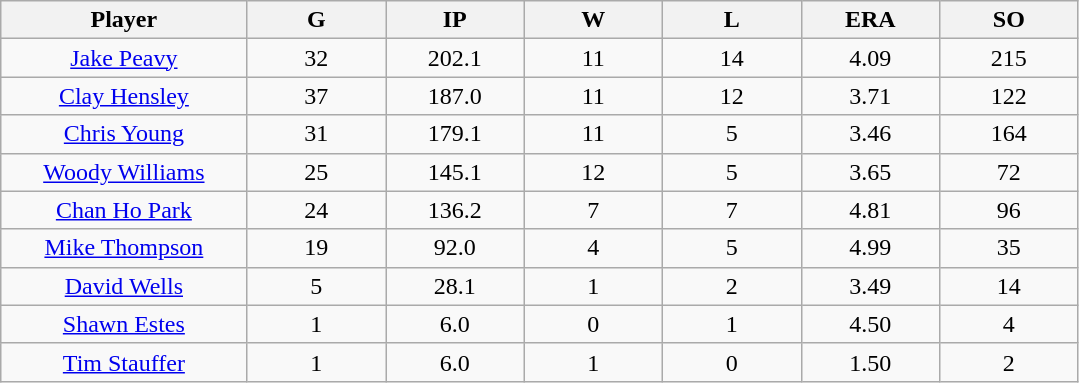<table class="wikitable sortable">
<tr>
<th bgcolor="#DDDDFF" width="16%">Player</th>
<th bgcolor="#DDDDFF" width="9%">G</th>
<th bgcolor="#DDDDFF" width="9%">IP</th>
<th bgcolor="#DDDDFF" width="9%">W</th>
<th bgcolor="#DDDDFF" width="9%">L</th>
<th bgcolor="#DDDDFF" width="9%">ERA</th>
<th bgcolor="#DDDDFF" width="9%">SO</th>
</tr>
<tr align="center">
<td><a href='#'>Jake Peavy</a></td>
<td>32</td>
<td>202.1</td>
<td>11</td>
<td>14</td>
<td>4.09</td>
<td>215</td>
</tr>
<tr align="center">
<td><a href='#'>Clay Hensley</a></td>
<td>37</td>
<td>187.0</td>
<td>11</td>
<td>12</td>
<td>3.71</td>
<td>122</td>
</tr>
<tr align=center>
<td><a href='#'>Chris Young</a></td>
<td>31</td>
<td>179.1</td>
<td>11</td>
<td>5</td>
<td>3.46</td>
<td>164</td>
</tr>
<tr align=center>
<td><a href='#'>Woody Williams</a></td>
<td>25</td>
<td>145.1</td>
<td>12</td>
<td>5</td>
<td>3.65</td>
<td>72</td>
</tr>
<tr align="center">
<td><a href='#'>Chan Ho Park</a></td>
<td>24</td>
<td>136.2</td>
<td>7</td>
<td>7</td>
<td>4.81</td>
<td>96</td>
</tr>
<tr align="center">
<td><a href='#'>Mike Thompson</a></td>
<td>19</td>
<td>92.0</td>
<td>4</td>
<td>5</td>
<td>4.99</td>
<td>35</td>
</tr>
<tr align=center>
<td><a href='#'>David Wells</a></td>
<td>5</td>
<td>28.1</td>
<td>1</td>
<td>2</td>
<td>3.49</td>
<td>14</td>
</tr>
<tr align=center>
<td><a href='#'>Shawn Estes</a></td>
<td>1</td>
<td>6.0</td>
<td>0</td>
<td>1</td>
<td>4.50</td>
<td>4</td>
</tr>
<tr align=center>
<td><a href='#'>Tim Stauffer</a></td>
<td>1</td>
<td>6.0</td>
<td>1</td>
<td>0</td>
<td>1.50</td>
<td>2</td>
</tr>
</table>
